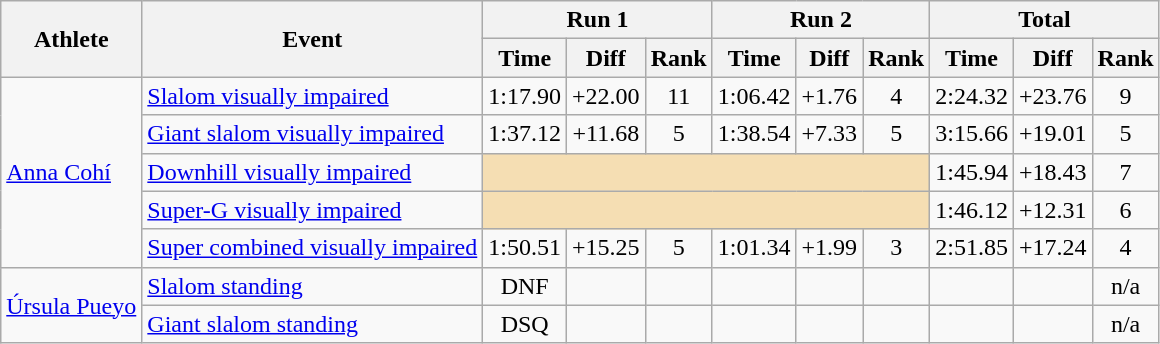<table class="wikitable" style="font-size:100%">
<tr>
<th rowspan="2">Athlete</th>
<th rowspan="2">Event</th>
<th colspan="3">Run 1</th>
<th colspan="3">Run 2</th>
<th colspan="3">Total</th>
</tr>
<tr>
<th>Time</th>
<th>Diff</th>
<th>Rank</th>
<th>Time</th>
<th>Diff</th>
<th>Rank</th>
<th>Time</th>
<th>Diff</th>
<th>Rank</th>
</tr>
<tr>
<td rowspan=5><a href='#'>Anna Cohí</a></td>
<td><a href='#'>Slalom visually impaired</a></td>
<td align="center">1:17.90</td>
<td align="center">+22.00</td>
<td align="center">11</td>
<td align="center">1:06.42</td>
<td align="center">+1.76</td>
<td align="center">4</td>
<td align="center">2:24.32</td>
<td align="center">+23.76</td>
<td align="center">9</td>
</tr>
<tr>
<td><a href='#'>Giant slalom visually impaired</a></td>
<td align="center">1:37.12</td>
<td align="center">+11.68</td>
<td align="center">5</td>
<td align="center">1:38.54</td>
<td align="center">+7.33</td>
<td align="center">5</td>
<td align="center">3:15.66</td>
<td align="center">+19.01</td>
<td align="center">5</td>
</tr>
<tr>
<td><a href='#'>Downhill visually impaired</a></td>
<td colspan="6" bgcolor="wheat"></td>
<td align="center">1:45.94</td>
<td align="center">+18.43</td>
<td align="center">7</td>
</tr>
<tr>
<td><a href='#'>Super-G visually impaired</a></td>
<td colspan="6" bgcolor="wheat"></td>
<td align="center">1:46.12</td>
<td align="center">+12.31</td>
<td align="center">6</td>
</tr>
<tr>
<td><a href='#'>Super combined visually impaired</a></td>
<td align="center">1:50.51</td>
<td align="center">+15.25</td>
<td align="center">5</td>
<td align="center">1:01.34</td>
<td align="center">+1.99</td>
<td align="center">3</td>
<td align="center">2:51.85</td>
<td align="center">+17.24</td>
<td align="center">4</td>
</tr>
<tr>
<td rowspan=2><a href='#'>Úrsula Pueyo</a></td>
<td><a href='#'>Slalom standing</a></td>
<td align="center">DNF</td>
<td align="center"></td>
<td align="center"></td>
<td align="center"></td>
<td align="center"></td>
<td align="center"></td>
<td align="center"></td>
<td align="center"></td>
<td align="center">n/a</td>
</tr>
<tr>
<td><a href='#'>Giant slalom standing</a></td>
<td align="center">DSQ</td>
<td align="center"></td>
<td align="center"></td>
<td align="center"></td>
<td align="center"></td>
<td align="center"></td>
<td align="center"></td>
<td align="center"></td>
<td align="center">n/a</td>
</tr>
</table>
